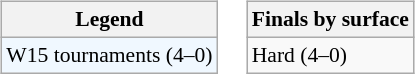<table>
<tr valign=top>
<td><br><table class=wikitable style="font-size:90%">
<tr>
<th>Legend</th>
</tr>
<tr style="background:#f0f8ff;">
<td>W15 tournaments (4–0)</td>
</tr>
</table>
</td>
<td><br><table class=wikitable style="font-size:90%">
<tr>
<th>Finals by surface</th>
</tr>
<tr>
<td>Hard (4–0)</td>
</tr>
</table>
</td>
</tr>
</table>
